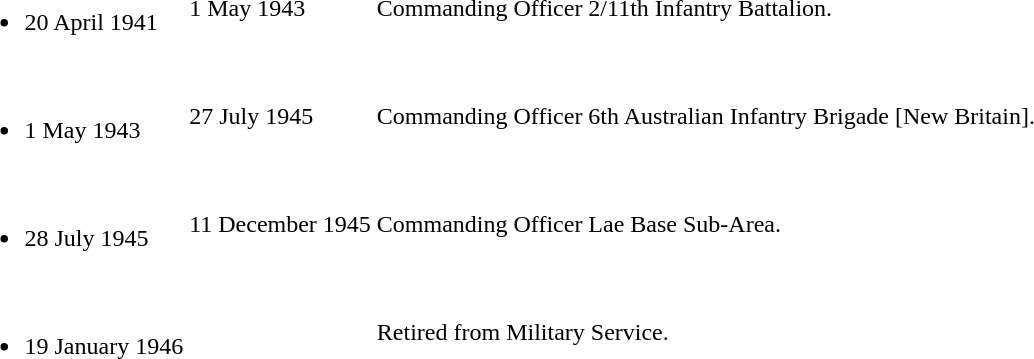<table>
<tr>
<td><br><ul><li>20 April 1941</li></ul></td>
<td>1 May 1943</td>
<td>Commanding Officer 2/11th Infantry Battalion.</td>
</tr>
<tr>
<td><br><ul><li>1 May 1943</li></ul></td>
<td>27 July 1945</td>
<td>Commanding Officer 6th Australian Infantry Brigade [New Britain].</td>
</tr>
<tr>
<td><br><ul><li>28 July 1945</li></ul></td>
<td>11 December 1945</td>
<td>Commanding Officer Lae Base Sub-Area.</td>
</tr>
<tr>
<td><br><ul><li>19 January 1946</li></ul></td>
<td></td>
<td>Retired from Military Service.</td>
</tr>
</table>
